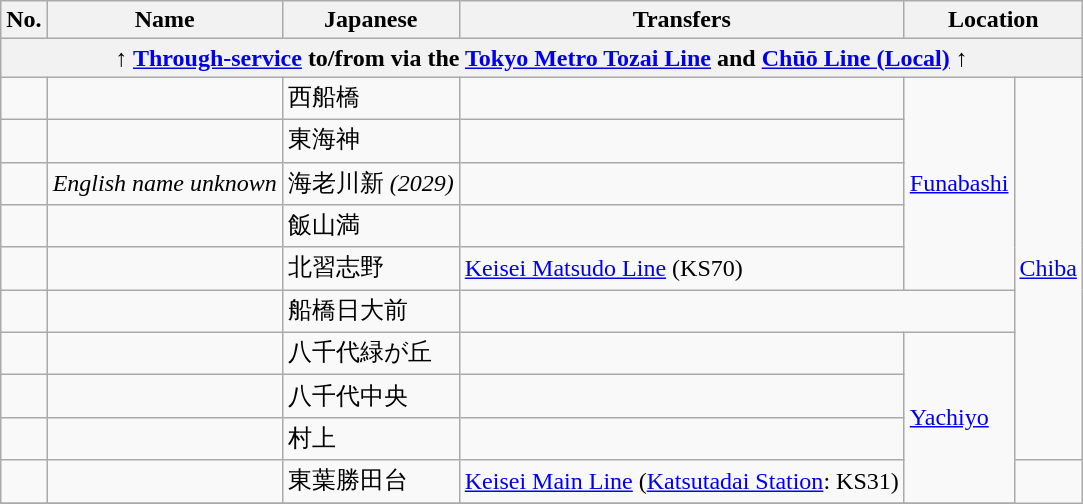<table class="wikitable">
<tr>
<th>No.</th>
<th>Name</th>
<th>Japanese</th>
<th>Transfers</th>
<th colspan=2>Location</th>
</tr>
<tr>
<th colspan="6">↑ <a href='#'>Through-service</a> to/from  via the  <a href='#'>Tokyo Metro Tozai Line</a> and  <a href='#'>Chūō Line (Local)</a> ↑</th>
</tr>
<tr>
<td></td>
<td></td>
<td>西船橋 </td>
<td></td>
<td rowspan=5><a href='#'>Funabashi</a></td>
<td rowspan=9><a href='#'>Chiba</a></td>
</tr>
<tr>
<td></td>
<td></td>
<td>東海神</td>
<td></td>
</tr>
<tr>
<td></td>
<td><em>English name unknown</em></td>
<td>海老川新 <em>(2029)</em></td>
<td></td>
</tr>
<tr>
<td></td>
<td></td>
<td>飯山満</td>
<td></td>
</tr>
<tr>
<td></td>
<td></td>
<td>北習志野</td>
<td> <a href='#'>Keisei Matsudo Line</a> (KS70)</td>
</tr>
<tr>
<td></td>
<td></td>
<td>船橋日大前</td>
</tr>
<tr>
<td></td>
<td></td>
<td>八千代緑が丘</td>
<td></td>
<td rowspan=4><a href='#'>Yachiyo</a></td>
</tr>
<tr>
<td></td>
<td></td>
<td>八千代中央</td>
<td></td>
</tr>
<tr>
<td></td>
<td></td>
<td>村上</td>
<td></td>
</tr>
<tr>
<td></td>
<td></td>
<td>東葉勝田台</td>
<td> <a href='#'>Keisei Main Line</a> (<a href='#'>Katsutadai Station</a>: KS31)</td>
</tr>
<tr>
</tr>
</table>
